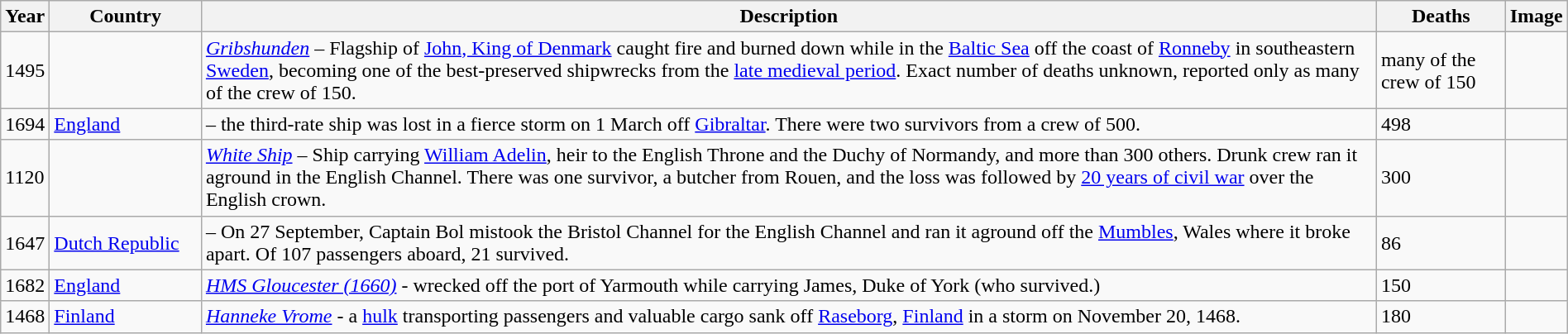<table class="wikitable sortable" style="display: inline-table;width: 100%;">
<tr>
<th data-sort-type="number">Year</th>
<th width=115px>Country</th>
<th>Description</th>
<th data-sort-type="number">Deaths</th>
<th class="unsortable">Image</th>
</tr>
<tr>
<td>1495</td>
<td></td>
<td><em><a href='#'>Gribshunden</a></em> – Flagship of <a href='#'>John, King of Denmark</a> caught fire and burned down while in the <a href='#'>Baltic Sea</a> off the coast of <a href='#'>Ronneby</a> in southeastern <a href='#'>Sweden</a>, becoming one of the best-preserved shipwrecks from the <a href='#'>late medieval period</a>. Exact number of deaths unknown, reported only as many of the crew of 150.</td>
<td>many of the crew of 150</td>
<td></td>
</tr>
<tr>
<td>1694</td>
<td> <a href='#'>England</a></td>
<td> – the third-rate ship was lost in a fierce storm on 1 March off <a href='#'>Gibraltar</a>. There were two survivors from a crew of 500.</td>
<td>498</td>
<td></td>
</tr>
<tr>
<td>1120</td>
<td></td>
<td><em><a href='#'>White Ship</a></em> – Ship carrying <a href='#'>William Adelin</a>, heir to the English Throne and the Duchy of Normandy, and more than 300 others. Drunk crew ran it aground in the English Channel. There was one survivor, a butcher from Rouen, and the loss was followed by <a href='#'>20 years of civil war</a> over the English crown.</td>
<td>300</td>
<td></td>
</tr>
<tr>
<td>1647</td>
<td> <a href='#'>Dutch Republic</a></td>
<td> – On 27 September, Captain Bol mistook the Bristol Channel for the English Channel and ran it aground off the <a href='#'>Mumbles</a>, Wales where it broke apart. Of 107 passengers aboard, 21 survived.</td>
<td>86</td>
<td></td>
</tr>
<tr>
<td>1682</td>
<td> <a href='#'>England</a></td>
<td><em><a href='#'>HMS Gloucester (1660)</a></em> - wrecked off the port of Yarmouth while carrying James, Duke of York (who survived.)</td>
<td>150</td>
<td></td>
</tr>
<tr>
<td>1468</td>
<td><a href='#'>Finland</a></td>
<td><em><a href='#'>Hanneke Vrome</a></em> - a <a href='#'>hulk</a> transporting passengers and valuable cargo sank off <a href='#'>Raseborg</a>, <a href='#'>Finland</a> in a storm on November 20, 1468.</td>
<td>180</td>
<td></td>
</tr>
</table>
